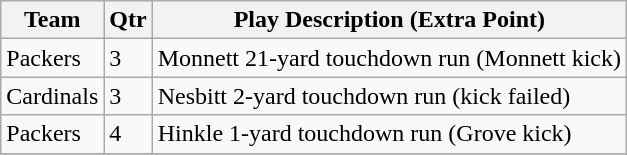<table class="wikitable">
<tr>
<th><strong>Team</strong></th>
<th><strong>Qtr</strong></th>
<th><strong>Play Description (Extra Point)</strong></th>
</tr>
<tr>
<td>Packers</td>
<td>3</td>
<td>Monnett 21-yard touchdown run (Monnett kick)</td>
</tr>
<tr>
<td>Cardinals</td>
<td>3</td>
<td>Nesbitt 2-yard touchdown run (kick failed)</td>
</tr>
<tr>
<td>Packers</td>
<td>4</td>
<td>Hinkle 1-yard touchdown run (Grove kick)</td>
</tr>
<tr>
</tr>
</table>
